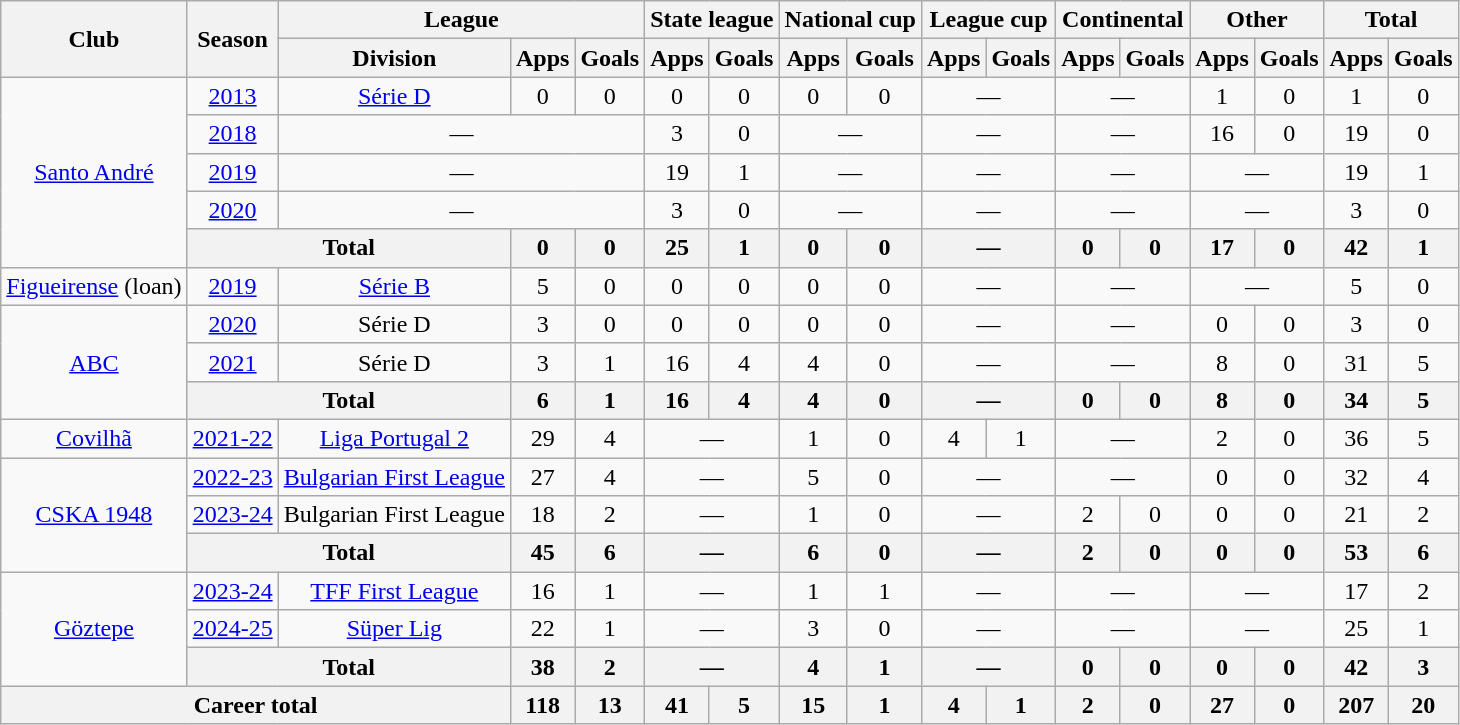<table class="wikitable" style="text-align:center">
<tr>
<th rowspan="2">Club</th>
<th rowspan="2">Season</th>
<th colspan="3">League</th>
<th colspan="2">State league</th>
<th colspan="2">National cup</th>
<th colspan="2">League cup</th>
<th colspan="2">Continental</th>
<th colspan="2">Other</th>
<th colspan="2">Total</th>
</tr>
<tr>
<th>Division</th>
<th>Apps</th>
<th>Goals</th>
<th>Apps</th>
<th>Goals</th>
<th>Apps</th>
<th>Goals</th>
<th>Apps</th>
<th>Goals</th>
<th>Apps</th>
<th>Goals</th>
<th>Apps</th>
<th>Goals</th>
<th>Apps</th>
<th>Goals</th>
</tr>
<tr>
<td rowspan="5"><a href='#'>Santo André</a></td>
<td><a href='#'>2013</a></td>
<td><a href='#'>Série D</a></td>
<td>0</td>
<td>0</td>
<td>0</td>
<td>0</td>
<td>0</td>
<td>0</td>
<td colspan="2">—</td>
<td colspan="2">—</td>
<td>1</td>
<td>0</td>
<td>1</td>
<td>0</td>
</tr>
<tr>
<td><a href='#'>2018</a></td>
<td colspan="3">—</td>
<td>3</td>
<td>0</td>
<td colspan="2">—</td>
<td colspan="2">—</td>
<td colspan="2">—</td>
<td>16</td>
<td>0</td>
<td>19</td>
<td>0</td>
</tr>
<tr>
<td><a href='#'>2019</a></td>
<td colspan="3">—</td>
<td>19</td>
<td>1</td>
<td colspan="2">—</td>
<td colspan="2">—</td>
<td colspan="2">—</td>
<td colspan="2">—</td>
<td>19</td>
<td>1</td>
</tr>
<tr>
<td><a href='#'>2020</a></td>
<td colspan="3">—</td>
<td>3</td>
<td>0</td>
<td colspan="2">—</td>
<td colspan="2">—</td>
<td colspan="2">—</td>
<td colspan="2">—</td>
<td>3</td>
<td>0</td>
</tr>
<tr>
<th colspan="2">Total</th>
<th>0</th>
<th>0</th>
<th>25</th>
<th>1</th>
<th>0</th>
<th>0</th>
<th colspan="2">—</th>
<th>0</th>
<th>0</th>
<th>17</th>
<th>0</th>
<th>42</th>
<th>1</th>
</tr>
<tr>
<td><a href='#'>Figueirense</a> (loan)</td>
<td><a href='#'>2019</a></td>
<td><a href='#'>Série B</a></td>
<td>5</td>
<td>0</td>
<td>0</td>
<td>0</td>
<td>0</td>
<td>0</td>
<td colspan="2">—</td>
<td colspan="2">—</td>
<td colspan="2">—</td>
<td>5</td>
<td>0</td>
</tr>
<tr>
<td rowspan="3"><a href='#'>ABC</a></td>
<td><a href='#'>2020</a></td>
<td>Série D</td>
<td>3</td>
<td>0</td>
<td>0</td>
<td>0</td>
<td>0</td>
<td>0</td>
<td colspan="2">—</td>
<td colspan="2">—</td>
<td>0</td>
<td>0</td>
<td>3</td>
<td>0</td>
</tr>
<tr>
<td><a href='#'>2021</a></td>
<td>Série D</td>
<td>3</td>
<td>1</td>
<td>16</td>
<td>4</td>
<td>4</td>
<td>0</td>
<td colspan="2">—</td>
<td colspan="2">—</td>
<td>8</td>
<td>0</td>
<td>31</td>
<td>5</td>
</tr>
<tr>
<th colspan="2">Total</th>
<th>6</th>
<th>1</th>
<th>16</th>
<th>4</th>
<th>4</th>
<th>0</th>
<th colspan="2">—</th>
<th>0</th>
<th>0</th>
<th>8</th>
<th>0</th>
<th>34</th>
<th>5</th>
</tr>
<tr>
<td><a href='#'>Covilhã</a></td>
<td><a href='#'>2021-22</a></td>
<td><a href='#'>Liga Portugal 2</a></td>
<td>29</td>
<td>4</td>
<td colspan="2">—</td>
<td>1</td>
<td>0</td>
<td>4</td>
<td>1</td>
<td colspan="2">—</td>
<td>2</td>
<td>0</td>
<td>36</td>
<td>5</td>
</tr>
<tr>
<td rowspan="3"><a href='#'>CSKA 1948</a></td>
<td><a href='#'>2022-23</a></td>
<td><a href='#'>Bulgarian First League</a></td>
<td>27</td>
<td>4</td>
<td colspan="2">—</td>
<td>5</td>
<td>0</td>
<td colspan="2">—</td>
<td colspan="2">—</td>
<td>0</td>
<td>0</td>
<td>32</td>
<td>4</td>
</tr>
<tr>
<td><a href='#'>2023-24</a></td>
<td>Bulgarian First League</td>
<td>18</td>
<td>2</td>
<td colspan="2">—</td>
<td>1</td>
<td>0</td>
<td colspan="2">—</td>
<td>2</td>
<td>0</td>
<td>0</td>
<td>0</td>
<td>21</td>
<td>2</td>
</tr>
<tr>
<th colspan="2">Total</th>
<th>45</th>
<th>6</th>
<th colspan="2">—</th>
<th>6</th>
<th>0</th>
<th colspan="2">—</th>
<th>2</th>
<th>0</th>
<th>0</th>
<th>0</th>
<th>53</th>
<th>6</th>
</tr>
<tr>
<td rowspan="3"><a href='#'>Göztepe</a></td>
<td><a href='#'>2023-24</a></td>
<td><a href='#'>TFF First League</a></td>
<td>16</td>
<td>1</td>
<td colspan="2">—</td>
<td>1</td>
<td>1</td>
<td colspan="2">—</td>
<td colspan="2">—</td>
<td colspan="2">—</td>
<td>17</td>
<td>2</td>
</tr>
<tr>
<td><a href='#'>2024-25</a></td>
<td><a href='#'>Süper Lig</a></td>
<td>22</td>
<td>1</td>
<td colspan="2">—</td>
<td>3</td>
<td>0</td>
<td colspan="2">—</td>
<td colspan="2">—</td>
<td colspan="2">—</td>
<td>25</td>
<td>1</td>
</tr>
<tr>
<th colspan="2">Total</th>
<th>38</th>
<th>2</th>
<th colspan="2">—</th>
<th>4</th>
<th>1</th>
<th colspan="2">—</th>
<th>0</th>
<th>0</th>
<th>0</th>
<th>0</th>
<th>42</th>
<th>3</th>
</tr>
<tr>
<th colspan="3">Career total</th>
<th>118</th>
<th>13</th>
<th>41</th>
<th>5</th>
<th>15</th>
<th>1</th>
<th>4</th>
<th>1</th>
<th>2</th>
<th>0</th>
<th>27</th>
<th>0</th>
<th>207</th>
<th>20</th>
</tr>
</table>
